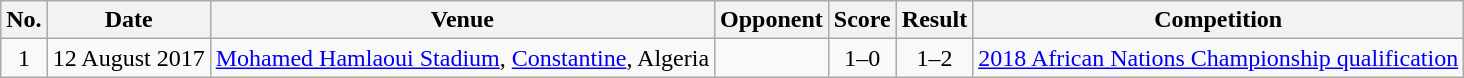<table class="wikitable sortable">
<tr>
<th scope="col">No.</th>
<th scope="col">Date</th>
<th scope="col">Venue</th>
<th scope="col">Opponent</th>
<th scope="col">Score</th>
<th scope="col">Result</th>
<th scope="col">Competition</th>
</tr>
<tr>
<td align="center">1</td>
<td>12 August 2017</td>
<td><a href='#'>Mohamed Hamlaoui Stadium</a>, <a href='#'>Constantine</a>, Algeria</td>
<td></td>
<td align="center">1–0</td>
<td align="center">1–2</td>
<td><a href='#'>2018 African Nations Championship qualification</a></td>
</tr>
</table>
